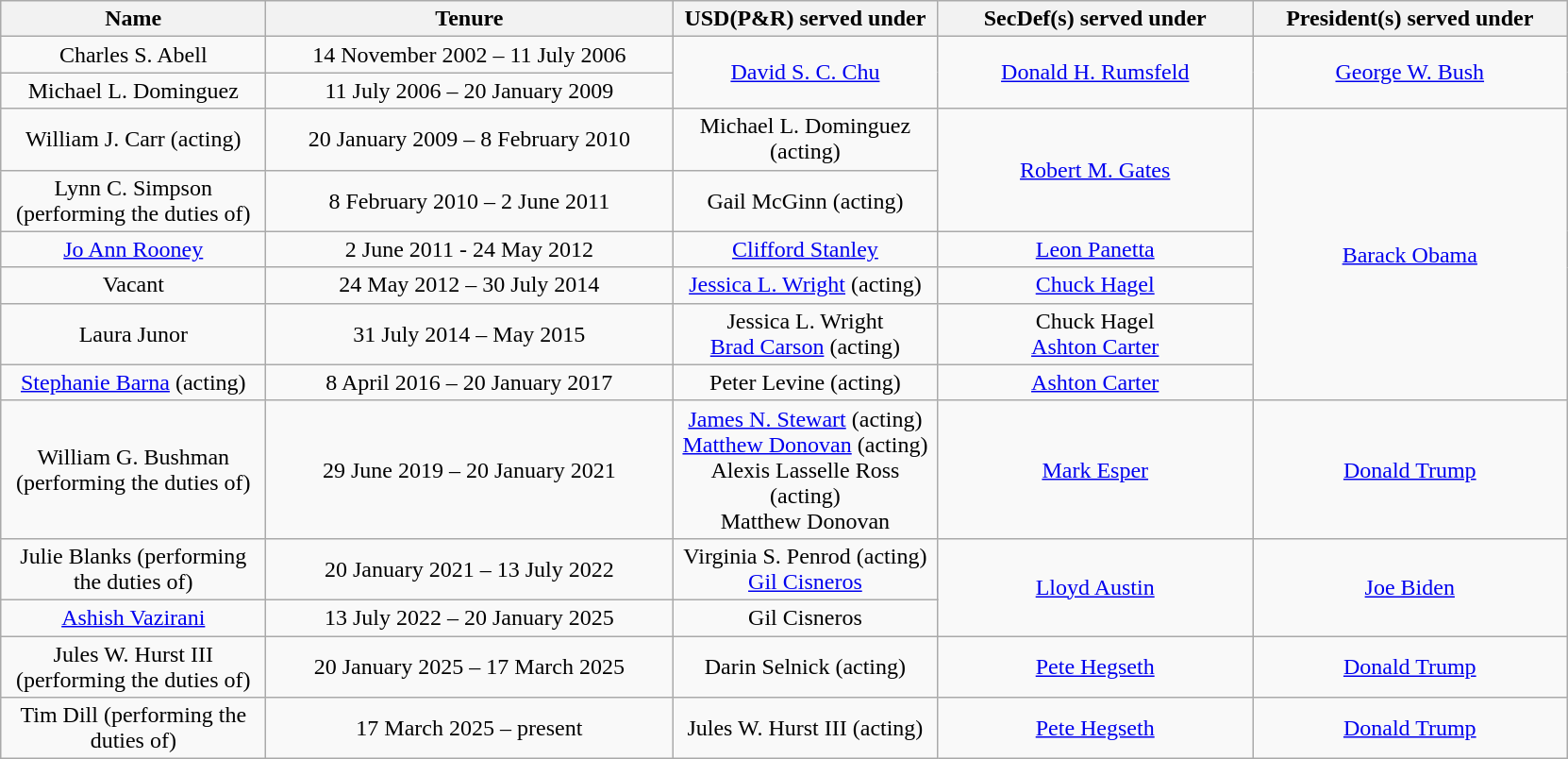<table class="wikitable" style="text-align:center">
<tr>
<th scope="col" width="180">Name</th>
<th scope="col" width="280">Tenure</th>
<th scope"col" width="180">USD(P&R) served under</th>
<th scope="col" width="215">SecDef(s) served under</th>
<th scope="col" width="215">President(s) served under</th>
</tr>
<tr>
<td>Charles S. Abell</td>
<td>14 November 2002 – 11 July 2006</td>
<td rowspan="2"><a href='#'>David S. C. Chu</a></td>
<td rowspan="2"><a href='#'>Donald H. Rumsfeld</a></td>
<td rowspan="2"><a href='#'>George W. Bush</a></td>
</tr>
<tr>
<td>Michael L. Dominguez</td>
<td>11 July 2006 – 20 January 2009</td>
</tr>
<tr>
<td>William J. Carr (acting)</td>
<td>20 January 2009 – 8 February 2010</td>
<td>Michael L. Dominguez (acting)</td>
<td rowspan="2"><a href='#'>Robert M. Gates</a></td>
<td rowspan="6"><a href='#'>Barack Obama</a></td>
</tr>
<tr>
<td>Lynn C. Simpson (performing the duties of)</td>
<td>8 February 2010 – 2 June 2011</td>
<td>Gail McGinn (acting)</td>
</tr>
<tr>
<td><a href='#'>Jo Ann Rooney</a></td>
<td>2 June 2011 - 24 May 2012</td>
<td><a href='#'>Clifford Stanley</a></td>
<td><a href='#'>Leon Panetta</a></td>
</tr>
<tr>
<td>Vacant</td>
<td>24 May 2012 – 30 July 2014</td>
<td><a href='#'>Jessica L. Wright</a> (acting)</td>
<td><a href='#'>Chuck Hagel</a></td>
</tr>
<tr>
<td>Laura Junor</td>
<td>31 July 2014 – May 2015</td>
<td>Jessica L. Wright<br><a href='#'>Brad Carson</a> (acting)</td>
<td>Chuck Hagel<br><a href='#'>Ashton Carter</a></td>
</tr>
<tr>
<td><a href='#'>Stephanie Barna</a> (acting)</td>
<td>8 April 2016 – 20 January 2017</td>
<td>Peter Levine (acting)</td>
<td><a href='#'>Ashton Carter</a></td>
</tr>
<tr>
<td>William G. Bushman (performing the duties of)</td>
<td>29 June 2019 – 20 January 2021</td>
<td><a href='#'>James N. Stewart</a> (acting) <br> <a href='#'>Matthew Donovan</a> (acting) <br> Alexis Lasselle Ross (acting) <br> Matthew Donovan</td>
<td><a href='#'>Mark Esper</a></td>
<td><a href='#'>Donald Trump</a></td>
</tr>
<tr>
<td>Julie Blanks (performing the duties of)</td>
<td>20 January 2021 – 13 July 2022</td>
<td>Virginia S. Penrod (acting) <br> <a href='#'>Gil Cisneros</a></td>
<td rowspan="2 mi"><a href='#'>Lloyd Austin</a></td>
<td rowspan="2"><a href='#'>Joe Biden</a></td>
</tr>
<tr>
<td><a href='#'>Ashish Vazirani</a></td>
<td>13 July 2022 – 20 January 2025</td>
<td>Gil Cisneros</td>
</tr>
<tr>
<td>Jules W. Hurst III (performing the duties of)</td>
<td>20 January 2025 – 17 March 2025</td>
<td>Darin Selnick (acting)</td>
<td><a href='#'>Pete Hegseth</a></td>
<td><a href='#'>Donald Trump</a></td>
</tr>
<tr>
<td>Tim Dill (performing the duties of)</td>
<td>17 March 2025 – present</td>
<td>Jules W. Hurst III (acting)</td>
<td><a href='#'>Pete Hegseth</a></td>
<td><a href='#'>Donald Trump</a></td>
</tr>
</table>
